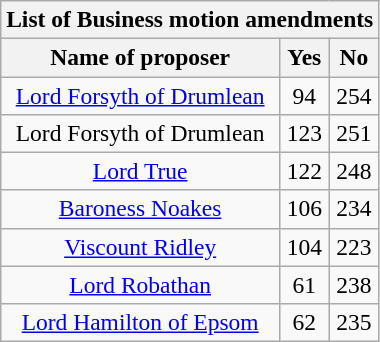<table class="wikitable" style="text-align:center; font-size:98%;">
<tr>
<th colspan=3>List of Business motion amendments</th>
</tr>
<tr>
<th>Name of proposer</th>
<th>Yes</th>
<th>No</th>
</tr>
<tr>
<td><a href='#'>Lord Forsyth of Drumlean</a></td>
<td>94</td>
<td>254</td>
</tr>
<tr>
<td>Lord Forsyth of Drumlean</td>
<td>123</td>
<td>251</td>
</tr>
<tr>
<td><a href='#'>Lord True</a></td>
<td>122</td>
<td>248</td>
</tr>
<tr>
<td><a href='#'>Baroness Noakes</a></td>
<td>106</td>
<td>234</td>
</tr>
<tr>
<td><a href='#'>Viscount Ridley</a></td>
<td>104</td>
<td>223</td>
</tr>
<tr>
<td><a href='#'>Lord Robathan</a></td>
<td>61</td>
<td>238</td>
</tr>
<tr>
<td><a href='#'>Lord Hamilton of Epsom</a></td>
<td>62</td>
<td>235</td>
</tr>
</table>
